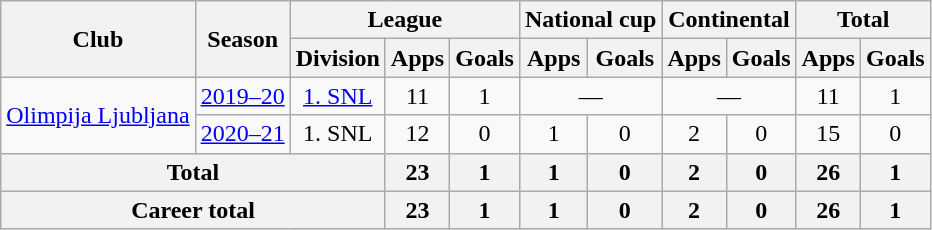<table class="wikitable" style="text-align: center">
<tr>
<th rowspan="2">Club</th>
<th rowspan="2">Season</th>
<th colspan="3">League</th>
<th colspan="2">National cup</th>
<th colspan="2">Continental</th>
<th colspan="2">Total</th>
</tr>
<tr>
<th>Division</th>
<th>Apps</th>
<th>Goals</th>
<th>Apps</th>
<th>Goals</th>
<th>Apps</th>
<th>Goals</th>
<th>Apps</th>
<th>Goals</th>
</tr>
<tr>
<td rowspan="2"><a href='#'>Olimpija Ljubljana</a></td>
<td><a href='#'>2019–20</a></td>
<td><a href='#'>1. SNL</a></td>
<td>11</td>
<td>1</td>
<td colspan="2">—</td>
<td colspan="2">—</td>
<td>11</td>
<td>1</td>
</tr>
<tr>
<td><a href='#'>2020–21</a></td>
<td>1. SNL</td>
<td>12</td>
<td>0</td>
<td>1</td>
<td>0</td>
<td>2</td>
<td>0</td>
<td>15</td>
<td>0</td>
</tr>
<tr>
<th colspan=3>Total</th>
<th>23</th>
<th>1</th>
<th>1</th>
<th>0</th>
<th>2</th>
<th>0</th>
<th>26</th>
<th>1</th>
</tr>
<tr>
<th colspan=3>Career total</th>
<th>23</th>
<th>1</th>
<th>1</th>
<th>0</th>
<th>2</th>
<th>0</th>
<th>26</th>
<th>1</th>
</tr>
</table>
